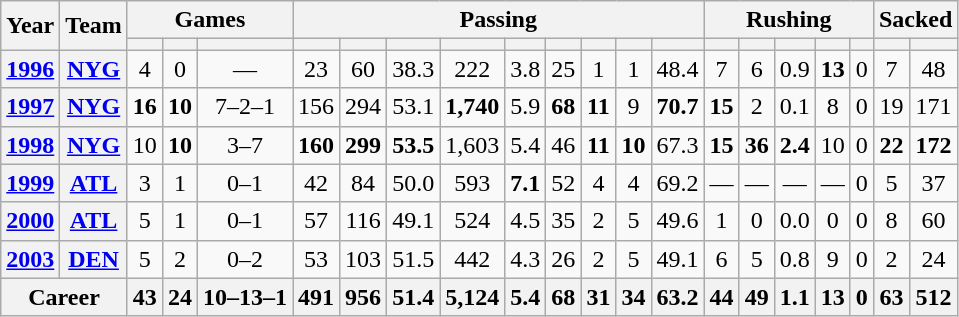<table class="wikitable" style="text-align:center;">
<tr>
<th rowspan="2">Year</th>
<th rowspan="2">Team</th>
<th colspan="3">Games</th>
<th colspan="9">Passing</th>
<th colspan="5">Rushing</th>
<th colspan="2">Sacked</th>
</tr>
<tr>
<th></th>
<th></th>
<th></th>
<th></th>
<th></th>
<th></th>
<th></th>
<th></th>
<th></th>
<th></th>
<th></th>
<th></th>
<th></th>
<th></th>
<th></th>
<th></th>
<th></th>
<th></th>
<th></th>
</tr>
<tr>
<th><a href='#'>1996</a></th>
<th><a href='#'>NYG</a></th>
<td>4</td>
<td>0</td>
<td>—</td>
<td>23</td>
<td>60</td>
<td>38.3</td>
<td>222</td>
<td>3.8</td>
<td>25</td>
<td>1</td>
<td>1</td>
<td>48.4</td>
<td>7</td>
<td>6</td>
<td>0.9</td>
<td><strong>13</strong></td>
<td>0</td>
<td>7</td>
<td>48</td>
</tr>
<tr>
<th><a href='#'>1997</a></th>
<th><a href='#'>NYG</a></th>
<td><strong>16</strong></td>
<td><strong>10</strong></td>
<td>7–2–1</td>
<td>156</td>
<td>294</td>
<td>53.1</td>
<td><strong>1,740</strong></td>
<td>5.9</td>
<td><strong>68</strong></td>
<td><strong>11</strong></td>
<td>9</td>
<td><strong>70.7</strong></td>
<td><strong>15</strong></td>
<td>2</td>
<td>0.1</td>
<td>8</td>
<td>0</td>
<td>19</td>
<td>171</td>
</tr>
<tr>
<th><a href='#'>1998</a></th>
<th><a href='#'>NYG</a></th>
<td>10</td>
<td><strong>10</strong></td>
<td>3–7</td>
<td><strong>160</strong></td>
<td><strong>299</strong></td>
<td><strong>53.5</strong></td>
<td>1,603</td>
<td>5.4</td>
<td>46</td>
<td><strong>11</strong></td>
<td><strong>10</strong></td>
<td>67.3</td>
<td><strong>15</strong></td>
<td><strong>36</strong></td>
<td><strong>2.4</strong></td>
<td>10</td>
<td>0</td>
<td><strong>22</strong></td>
<td><strong>172</strong></td>
</tr>
<tr>
<th><a href='#'>1999</a></th>
<th><a href='#'>ATL</a></th>
<td>3</td>
<td>1</td>
<td>0–1</td>
<td>42</td>
<td>84</td>
<td>50.0</td>
<td>593</td>
<td><strong>7.1</strong></td>
<td>52</td>
<td>4</td>
<td>4</td>
<td>69.2</td>
<td>—</td>
<td>—</td>
<td>—</td>
<td>—</td>
<td>0</td>
<td>5</td>
<td>37</td>
</tr>
<tr>
<th><a href='#'>2000</a></th>
<th><a href='#'>ATL</a></th>
<td>5</td>
<td>1</td>
<td>0–1</td>
<td>57</td>
<td>116</td>
<td>49.1</td>
<td>524</td>
<td>4.5</td>
<td>35</td>
<td>2</td>
<td>5</td>
<td>49.6</td>
<td>1</td>
<td>0</td>
<td>0.0</td>
<td>0</td>
<td>0</td>
<td>8</td>
<td>60</td>
</tr>
<tr>
<th><a href='#'>2003</a></th>
<th><a href='#'>DEN</a></th>
<td>5</td>
<td>2</td>
<td>0–2</td>
<td>53</td>
<td>103</td>
<td>51.5</td>
<td>442</td>
<td>4.3</td>
<td>26</td>
<td>2</td>
<td>5</td>
<td>49.1</td>
<td>6</td>
<td>5</td>
<td>0.8</td>
<td>9</td>
<td>0</td>
<td>2</td>
<td>24</td>
</tr>
<tr>
<th colspan="2">Career</th>
<th>43</th>
<th>24</th>
<th>10–13–1</th>
<th>491</th>
<th>956</th>
<th>51.4</th>
<th>5,124</th>
<th>5.4</th>
<th>68</th>
<th>31</th>
<th>34</th>
<th>63.2</th>
<th>44</th>
<th>49</th>
<th>1.1</th>
<th>13</th>
<th>0</th>
<th>63</th>
<th>512</th>
</tr>
</table>
